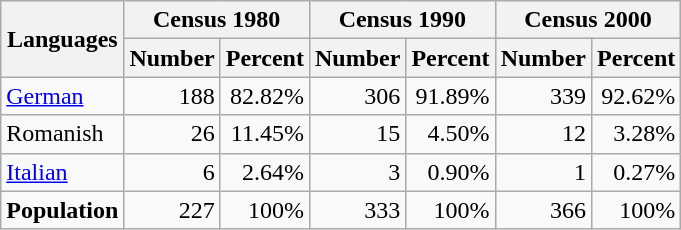<table class="wikitable">
<tr ---->
<th rowspan="2">Languages</th>
<th colspan="2">Census 1980</th>
<th colspan="2">Census 1990</th>
<th colspan="2">Census 2000</th>
</tr>
<tr ---->
<th>Number</th>
<th>Percent</th>
<th>Number</th>
<th>Percent</th>
<th>Number</th>
<th>Percent</th>
</tr>
<tr ---->
<td><a href='#'>German</a></td>
<td align=right>188</td>
<td align=right>82.82%</td>
<td align=right>306</td>
<td align=right>91.89%</td>
<td align=right>339</td>
<td align=right>92.62%</td>
</tr>
<tr ---->
<td>Romanish</td>
<td align=right>26</td>
<td align=right>11.45%</td>
<td align=right>15</td>
<td align=right>4.50%</td>
<td align=right>12</td>
<td align=right>3.28%</td>
</tr>
<tr ---->
<td><a href='#'>Italian</a></td>
<td align=right>6</td>
<td align=right>2.64%</td>
<td align=right>3</td>
<td align=right>0.90%</td>
<td align=right>1</td>
<td align=right>0.27%</td>
</tr>
<tr ---->
<td><strong>Population</strong></td>
<td align=right>227</td>
<td align=right>100%</td>
<td align=right>333</td>
<td align=right>100%</td>
<td align=right>366</td>
<td align=right>100%</td>
</tr>
</table>
